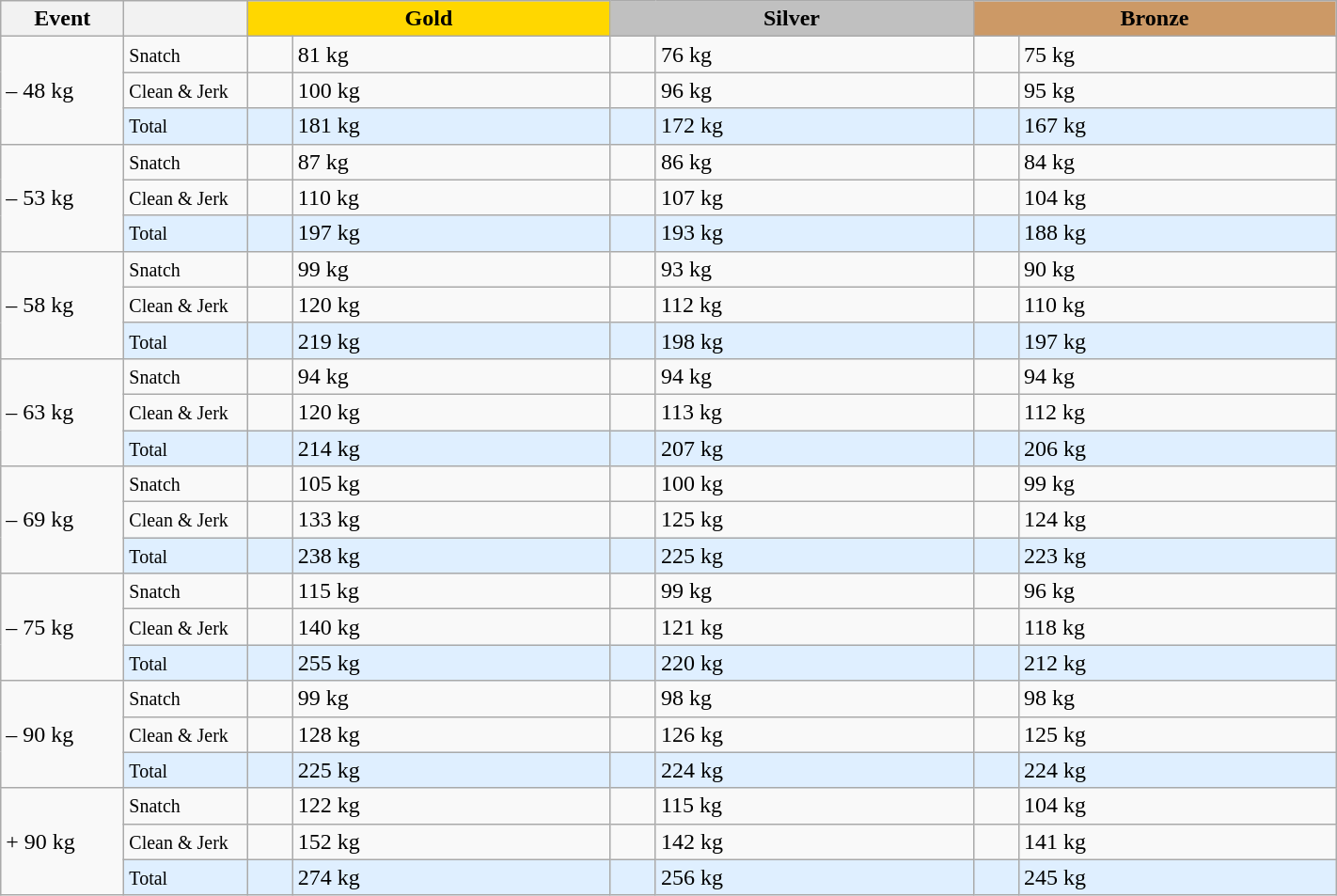<table class="wikitable">
<tr>
<th width=80>Event</th>
<th width=80></th>
<td bgcolor=gold align="center" colspan=2 width=250><strong>Gold</strong></td>
<td bgcolor=silver align="center" colspan=2 width=250><strong>Silver</strong></td>
<td bgcolor=#cc9966 colspan=2 align="center" width=250><strong>Bronze</strong></td>
</tr>
<tr>
<td rowspan=3>– 48 kg</td>
<td><small>Snatch</small></td>
<td></td>
<td>81 kg</td>
<td></td>
<td>76 kg</td>
<td></td>
<td>75 kg</td>
</tr>
<tr>
<td><small>Clean & Jerk</small></td>
<td></td>
<td>100 kg</td>
<td></td>
<td>96 kg</td>
<td></td>
<td>95 kg</td>
</tr>
<tr bgcolor=#dfefff>
<td><small>Total</small></td>
<td></td>
<td>181 kg</td>
<td></td>
<td>172 kg</td>
<td></td>
<td>167 kg</td>
</tr>
<tr>
<td rowspan=3>– 53 kg</td>
<td><small>Snatch</small></td>
<td></td>
<td>87 kg</td>
<td></td>
<td>86 kg</td>
<td></td>
<td>84 kg</td>
</tr>
<tr>
<td><small>Clean & Jerk</small></td>
<td></td>
<td>110 kg</td>
<td></td>
<td>107 kg</td>
<td></td>
<td>104 kg</td>
</tr>
<tr bgcolor=#dfefff>
<td><small>Total</small></td>
<td></td>
<td>197 kg</td>
<td></td>
<td>193 kg</td>
<td></td>
<td>188 kg</td>
</tr>
<tr>
<td rowspan=3>– 58 kg</td>
<td><small>Snatch</small></td>
<td></td>
<td>99 kg</td>
<td></td>
<td>93 kg</td>
<td></td>
<td>90 kg</td>
</tr>
<tr>
<td><small>Clean & Jerk</small></td>
<td></td>
<td>120 kg</td>
<td></td>
<td>112 kg</td>
<td></td>
<td>110 kg</td>
</tr>
<tr bgcolor=#dfefff>
<td><small>Total</small></td>
<td></td>
<td>219 kg</td>
<td></td>
<td>198 kg</td>
<td></td>
<td>197 kg</td>
</tr>
<tr>
<td rowspan=3>– 63 kg</td>
<td><small>Snatch</small></td>
<td></td>
<td>94 kg</td>
<td></td>
<td>94 kg</td>
<td></td>
<td>94 kg</td>
</tr>
<tr>
<td><small>Clean & Jerk</small></td>
<td></td>
<td>120 kg</td>
<td></td>
<td>113 kg</td>
<td></td>
<td>112 kg</td>
</tr>
<tr bgcolor=#dfefff>
<td><small>Total</small></td>
<td></td>
<td>214 kg</td>
<td></td>
<td>207 kg</td>
<td></td>
<td>206 kg</td>
</tr>
<tr>
<td rowspan=3>– 69 kg</td>
<td><small>Snatch</small></td>
<td></td>
<td>105 kg</td>
<td></td>
<td>100 kg</td>
<td></td>
<td>99 kg</td>
</tr>
<tr>
<td><small>Clean & Jerk</small></td>
<td></td>
<td>133 kg</td>
<td></td>
<td>125 kg</td>
<td></td>
<td>124 kg</td>
</tr>
<tr bgcolor=#dfefff>
<td><small>Total</small></td>
<td></td>
<td>238 kg</td>
<td></td>
<td>225 kg</td>
<td></td>
<td>223 kg</td>
</tr>
<tr>
<td rowspan=3>– 75 kg</td>
<td><small>Snatch</small></td>
<td></td>
<td>115 kg</td>
<td></td>
<td>99 kg</td>
<td></td>
<td>96 kg</td>
</tr>
<tr>
<td><small>Clean & Jerk</small></td>
<td></td>
<td>140 kg</td>
<td></td>
<td>121 kg</td>
<td></td>
<td>118 kg</td>
</tr>
<tr bgcolor=#dfefff>
<td><small>Total</small></td>
<td></td>
<td>255 kg</td>
<td></td>
<td>220 kg</td>
<td></td>
<td>212 kg</td>
</tr>
<tr>
<td rowspan=3>– 90 kg</td>
<td><small>Snatch</small></td>
<td></td>
<td>99 kg</td>
<td></td>
<td>98 kg</td>
<td></td>
<td>98 kg</td>
</tr>
<tr>
<td><small>Clean & Jerk</small></td>
<td></td>
<td>128 kg</td>
<td></td>
<td>126 kg</td>
<td></td>
<td>125 kg</td>
</tr>
<tr bgcolor=#dfefff>
<td><small>Total</small></td>
<td></td>
<td>225 kg</td>
<td></td>
<td>224 kg</td>
<td></td>
<td>224 kg</td>
</tr>
<tr>
<td rowspan=3>+ 90 kg</td>
<td><small>Snatch</small></td>
<td></td>
<td>122 kg</td>
<td></td>
<td>115 kg</td>
<td></td>
<td>104 kg</td>
</tr>
<tr>
<td><small>Clean & Jerk</small></td>
<td></td>
<td>152 kg</td>
<td></td>
<td>142 kg</td>
<td></td>
<td>141 kg</td>
</tr>
<tr bgcolor=#dfefff>
<td><small>Total</small></td>
<td></td>
<td>274 kg</td>
<td></td>
<td>256 kg</td>
<td></td>
<td>245 kg</td>
</tr>
</table>
